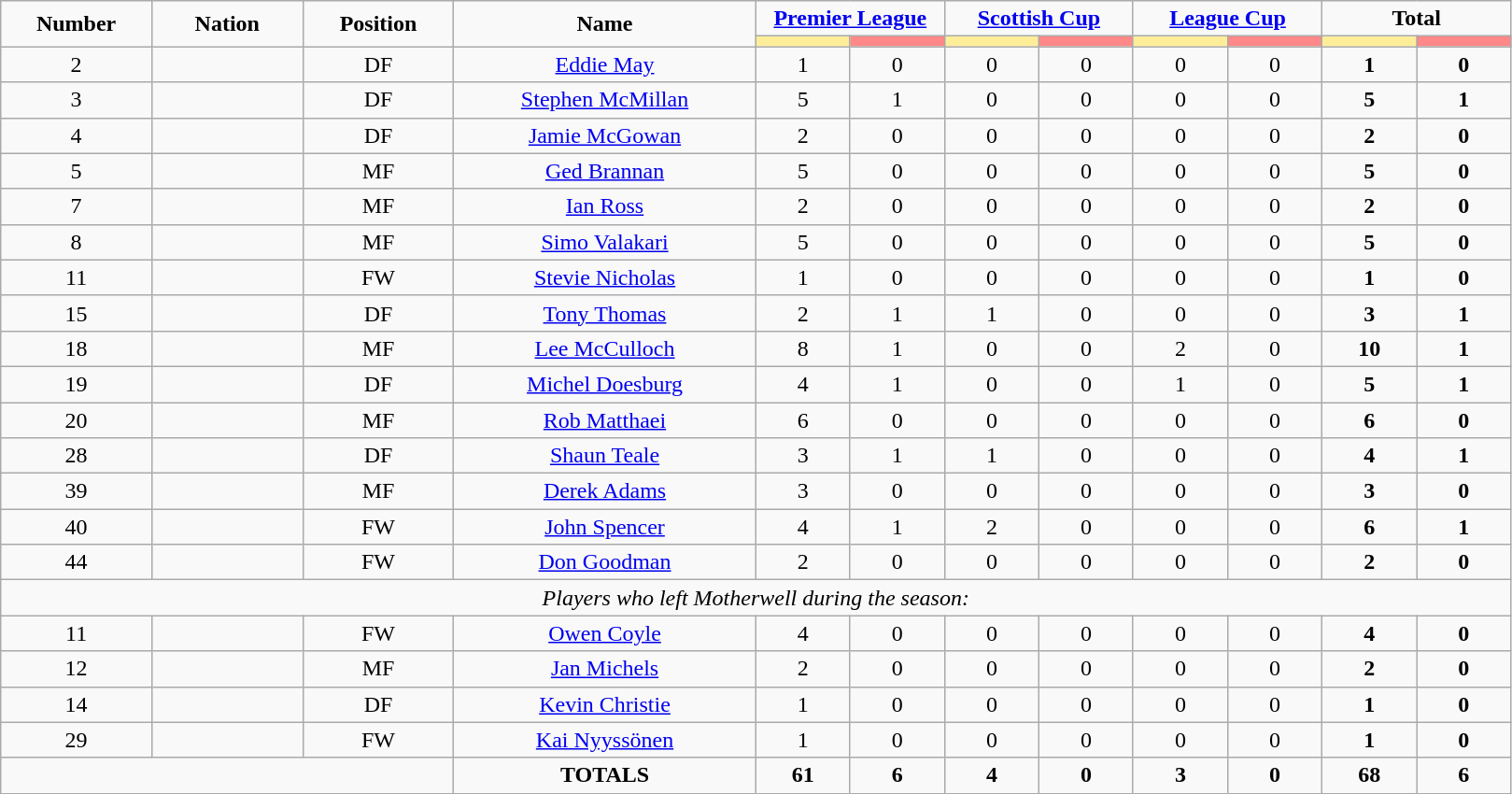<table class="wikitable" style="font-size: 100%; text-align: center;">
<tr>
<td rowspan="2" width="10%" align="center"><strong>Number</strong></td>
<td rowspan="2" width="10%" align="center"><strong>Nation</strong></td>
<td rowspan="2" width="10%" align="center"><strong>Position</strong></td>
<td rowspan="2" width="20%" align="center"><strong>Name</strong></td>
<td colspan="2" align="center"><strong><a href='#'>Premier League</a></strong></td>
<td colspan="2" align="center"><strong><a href='#'>Scottish Cup</a></strong></td>
<td colspan="2" align="center"><strong><a href='#'>League Cup</a></strong></td>
<td colspan="2" align="center"><strong>Total </strong></td>
</tr>
<tr>
<th width=60 style="background: #FFEE99"></th>
<th width=60 style="background: #FF8888"></th>
<th width=60 style="background: #FFEE99"></th>
<th width=60 style="background: #FF8888"></th>
<th width=60 style="background: #FFEE99"></th>
<th width=60 style="background: #FF8888"></th>
<th width=60 style="background: #FFEE99"></th>
<th width=60 style="background: #FF8888"></th>
</tr>
<tr>
<td>2</td>
<td></td>
<td>DF</td>
<td><a href='#'>Eddie May</a></td>
<td>1</td>
<td>0</td>
<td>0</td>
<td>0</td>
<td>0</td>
<td>0</td>
<td><strong>1</strong></td>
<td><strong>0</strong></td>
</tr>
<tr>
<td>3</td>
<td></td>
<td>DF</td>
<td><a href='#'>Stephen McMillan</a></td>
<td>5</td>
<td>1</td>
<td>0</td>
<td>0</td>
<td>0</td>
<td>0</td>
<td><strong>5</strong></td>
<td><strong>1</strong></td>
</tr>
<tr>
<td>4</td>
<td></td>
<td>DF</td>
<td><a href='#'>Jamie McGowan</a></td>
<td>2</td>
<td>0</td>
<td>0</td>
<td>0</td>
<td>0</td>
<td>0</td>
<td><strong>2</strong></td>
<td><strong>0</strong></td>
</tr>
<tr>
<td>5</td>
<td></td>
<td>MF</td>
<td><a href='#'>Ged Brannan</a></td>
<td>5</td>
<td>0</td>
<td>0</td>
<td>0</td>
<td>0</td>
<td>0</td>
<td><strong>5</strong></td>
<td><strong>0</strong></td>
</tr>
<tr>
<td>7</td>
<td></td>
<td>MF</td>
<td><a href='#'>Ian Ross</a></td>
<td>2</td>
<td>0</td>
<td>0</td>
<td>0</td>
<td>0</td>
<td>0</td>
<td><strong>2</strong></td>
<td><strong>0</strong></td>
</tr>
<tr>
<td>8</td>
<td></td>
<td>MF</td>
<td><a href='#'>Simo Valakari</a></td>
<td>5</td>
<td>0</td>
<td>0</td>
<td>0</td>
<td>0</td>
<td>0</td>
<td><strong>5</strong></td>
<td><strong>0</strong></td>
</tr>
<tr>
<td>11</td>
<td></td>
<td>FW</td>
<td><a href='#'>Stevie Nicholas</a></td>
<td>1</td>
<td>0</td>
<td>0</td>
<td>0</td>
<td>0</td>
<td>0</td>
<td><strong>1</strong></td>
<td><strong>0</strong></td>
</tr>
<tr>
<td>15</td>
<td></td>
<td>DF</td>
<td><a href='#'>Tony Thomas</a></td>
<td>2</td>
<td>1</td>
<td>1</td>
<td>0</td>
<td>0</td>
<td>0</td>
<td><strong>3</strong></td>
<td><strong>1</strong></td>
</tr>
<tr>
<td>18</td>
<td></td>
<td>MF</td>
<td><a href='#'>Lee McCulloch</a></td>
<td>8</td>
<td>1</td>
<td>0</td>
<td>0</td>
<td>2</td>
<td>0</td>
<td><strong>10</strong></td>
<td><strong>1</strong></td>
</tr>
<tr>
<td>19</td>
<td></td>
<td>DF</td>
<td><a href='#'>Michel Doesburg</a></td>
<td>4</td>
<td>1</td>
<td>0</td>
<td>0</td>
<td>1</td>
<td>0</td>
<td><strong>5</strong></td>
<td><strong>1</strong></td>
</tr>
<tr>
<td>20</td>
<td></td>
<td>MF</td>
<td><a href='#'>Rob Matthaei</a></td>
<td>6</td>
<td>0</td>
<td>0</td>
<td>0</td>
<td>0</td>
<td>0</td>
<td><strong>6</strong></td>
<td><strong>0</strong></td>
</tr>
<tr>
<td>28</td>
<td></td>
<td>DF</td>
<td><a href='#'>Shaun Teale</a></td>
<td>3</td>
<td>1</td>
<td>1</td>
<td>0</td>
<td>0</td>
<td>0</td>
<td><strong>4</strong></td>
<td><strong>1</strong></td>
</tr>
<tr>
<td>39</td>
<td></td>
<td>MF</td>
<td><a href='#'>Derek Adams</a></td>
<td>3</td>
<td>0</td>
<td>0</td>
<td>0</td>
<td>0</td>
<td>0</td>
<td><strong>3</strong></td>
<td><strong>0</strong></td>
</tr>
<tr>
<td>40</td>
<td></td>
<td>FW</td>
<td><a href='#'>John Spencer</a></td>
<td>4</td>
<td>1</td>
<td>2</td>
<td>0</td>
<td>0</td>
<td>0</td>
<td><strong>6</strong></td>
<td><strong>1</strong></td>
</tr>
<tr>
<td>44</td>
<td></td>
<td>FW</td>
<td><a href='#'>Don Goodman</a></td>
<td>2</td>
<td>0</td>
<td>0</td>
<td>0</td>
<td>0</td>
<td>0</td>
<td><strong>2</strong></td>
<td><strong>0</strong></td>
</tr>
<tr>
<td colspan="14"><em>Players who left Motherwell during the season:</em></td>
</tr>
<tr>
<td>11</td>
<td></td>
<td>FW</td>
<td><a href='#'>Owen Coyle</a></td>
<td>4</td>
<td>0</td>
<td>0</td>
<td>0</td>
<td>0</td>
<td>0</td>
<td><strong>4</strong></td>
<td><strong>0</strong></td>
</tr>
<tr>
<td>12</td>
<td></td>
<td>MF</td>
<td><a href='#'>Jan Michels</a></td>
<td>2</td>
<td>0</td>
<td>0</td>
<td>0</td>
<td>0</td>
<td>0</td>
<td><strong>2</strong></td>
<td><strong>0</strong></td>
</tr>
<tr>
<td>14</td>
<td></td>
<td>DF</td>
<td><a href='#'>Kevin Christie</a></td>
<td>1</td>
<td>0</td>
<td>0</td>
<td>0</td>
<td>0</td>
<td>0</td>
<td><strong>1</strong></td>
<td><strong>0</strong></td>
</tr>
<tr>
<td>29</td>
<td></td>
<td>FW</td>
<td><a href='#'>Kai Nyyssönen</a></td>
<td>1</td>
<td>0</td>
<td>0</td>
<td>0</td>
<td>0</td>
<td>0</td>
<td><strong>1</strong></td>
<td><strong>0</strong></td>
</tr>
<tr>
<td colspan="3"></td>
<td><strong>TOTALS</strong></td>
<td><strong>61</strong></td>
<td><strong>6</strong></td>
<td><strong>4</strong></td>
<td><strong>0</strong></td>
<td><strong>3</strong></td>
<td><strong>0</strong></td>
<td><strong>68</strong></td>
<td><strong>6</strong></td>
</tr>
</table>
